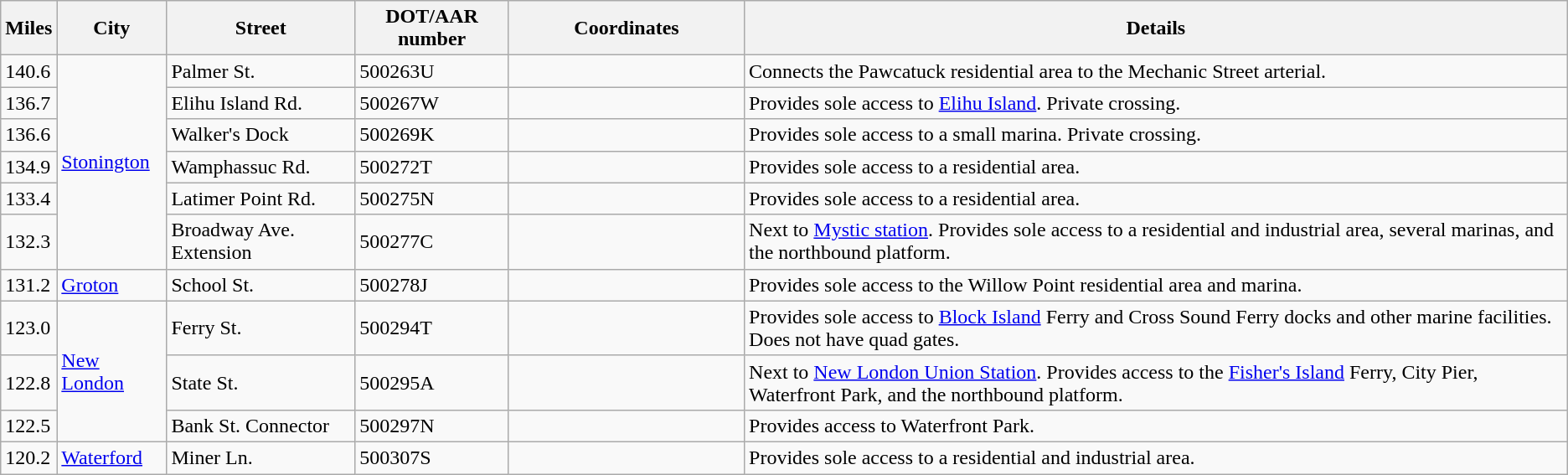<table class="wikitable">
<tr>
<th>Miles</th>
<th>City</th>
<th>Street</th>
<th>DOT/AAR number</th>
<th scope="col" style="width:180px;">Coordinates</th>
<th>Details</th>
</tr>
<tr>
<td>140.6</td>
<td rowspan=6><a href='#'>Stonington</a></td>
<td>Palmer St.</td>
<td>500263U</td>
<td></td>
<td>Connects the Pawcatuck residential area to the Mechanic Street arterial.</td>
</tr>
<tr>
<td>136.7</td>
<td>Elihu Island Rd.</td>
<td>500267W</td>
<td></td>
<td>Provides sole access to <a href='#'>Elihu Island</a>. Private crossing.</td>
</tr>
<tr>
<td>136.6</td>
<td>Walker's Dock</td>
<td>500269K</td>
<td></td>
<td>Provides sole access to a small marina. Private crossing.</td>
</tr>
<tr>
<td>134.9</td>
<td>Wamphassuc Rd.</td>
<td>500272T</td>
<td></td>
<td>Provides sole access to a residential area.</td>
</tr>
<tr>
<td>133.4</td>
<td>Latimer Point Rd.</td>
<td>500275N</td>
<td></td>
<td>Provides sole access to a residential area.</td>
</tr>
<tr>
<td>132.3</td>
<td>Broadway Ave. Extension</td>
<td>500277C</td>
<td></td>
<td>Next to <a href='#'>Mystic station</a>. Provides sole access to a residential and industrial area, several marinas, and the northbound platform.</td>
</tr>
<tr>
<td>131.2</td>
<td><a href='#'>Groton</a></td>
<td>School St.</td>
<td>500278J</td>
<td></td>
<td>Provides sole access to the Willow Point residential area and marina.</td>
</tr>
<tr>
<td>123.0</td>
<td rowspan=3><a href='#'>New London</a></td>
<td>Ferry St.</td>
<td>500294T</td>
<td></td>
<td>Provides sole access to <a href='#'>Block Island</a> Ferry and Cross Sound Ferry docks and other marine facilities. Does not have quad gates.</td>
</tr>
<tr>
<td>122.8</td>
<td>State St.</td>
<td>500295A</td>
<td></td>
<td>Next to <a href='#'>New London Union Station</a>. Provides access to the <a href='#'>Fisher's Island</a> Ferry, City Pier, Waterfront Park, and the northbound platform.</td>
</tr>
<tr>
<td>122.5</td>
<td>Bank St. Connector</td>
<td>500297N</td>
<td></td>
<td>Provides access to Waterfront Park.</td>
</tr>
<tr>
<td>120.2</td>
<td><a href='#'>Waterford</a></td>
<td>Miner Ln.</td>
<td>500307S</td>
<td></td>
<td>Provides sole access to a residential and industrial area.</td>
</tr>
</table>
